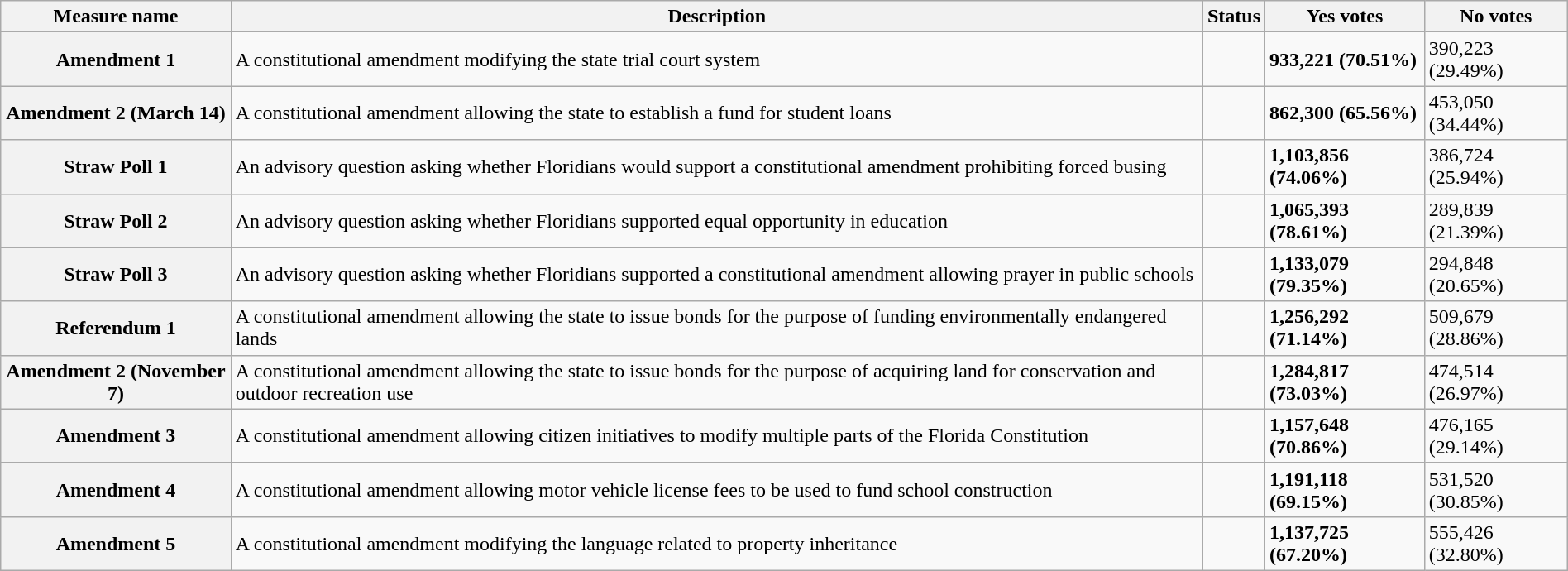<table class="wikitable sortable plainrowheaders" style="width:100%">
<tr>
<th scope="col">Measure name</th>
<th class="unsortable" scope="col">Description</th>
<th scope="col">Status</th>
<th scope="col">Yes votes</th>
<th scope="col">No votes</th>
</tr>
<tr>
<th scope="row">Amendment 1</th>
<td>A constitutional amendment modifying the state trial court system</td>
<td></td>
<td><strong>933,221 (70.51%)</strong></td>
<td>390,223 (29.49%)</td>
</tr>
<tr>
<th scope="row">Amendment 2 (March 14)</th>
<td>A constitutional amendment allowing the state to establish a fund for student loans</td>
<td></td>
<td><strong>862,300 (65.56%)</strong></td>
<td>453,050 (34.44%)</td>
</tr>
<tr>
<th scope="row">Straw Poll 1</th>
<td>An advisory question asking whether Floridians would support a constitutional amendment prohibiting forced busing</td>
<td></td>
<td><strong>1,103,856 (74.06%)</strong></td>
<td>386,724 (25.94%)</td>
</tr>
<tr>
<th scope="row">Straw Poll 2</th>
<td>An advisory question asking whether Floridians supported equal opportunity in education</td>
<td></td>
<td><strong>1,065,393 (78.61%)</strong></td>
<td>289,839 (21.39%)</td>
</tr>
<tr>
<th scope="row">Straw Poll 3</th>
<td>An advisory question asking whether Floridians supported a constitutional amendment allowing prayer in public schools</td>
<td></td>
<td><strong>1,133,079 (79.35%)</strong></td>
<td>294,848 (20.65%)</td>
</tr>
<tr>
<th scope="row">Referendum 1</th>
<td>A constitutional amendment allowing the state to issue bonds for the purpose of funding environmentally endangered lands</td>
<td></td>
<td><strong>1,256,292 (71.14%)</strong></td>
<td>509,679 (28.86%)</td>
</tr>
<tr>
<th scope="row">Amendment 2 (November 7)</th>
<td>A constitutional amendment allowing the state to issue bonds for the purpose of acquiring land for conservation and outdoor recreation use</td>
<td></td>
<td><strong>1,284,817 (73.03%)</strong></td>
<td>474,514 (26.97%)</td>
</tr>
<tr>
<th scope="row">Amendment 3</th>
<td>A constitutional amendment allowing citizen initiatives to modify multiple parts of the Florida Constitution</td>
<td></td>
<td><strong>1,157,648 (70.86%)</strong></td>
<td>476,165 (29.14%)</td>
</tr>
<tr>
<th scope="row">Amendment 4</th>
<td>A constitutional amendment allowing motor vehicle license fees to be used to fund school construction</td>
<td></td>
<td><strong>1,191,118 (69.15%)</strong></td>
<td>531,520 (30.85%)</td>
</tr>
<tr>
<th scope="row">Amendment 5</th>
<td>A constitutional amendment modifying the language related to property inheritance</td>
<td></td>
<td><strong>1,137,725 (67.20%)</strong></td>
<td>555,426 (32.80%)</td>
</tr>
</table>
